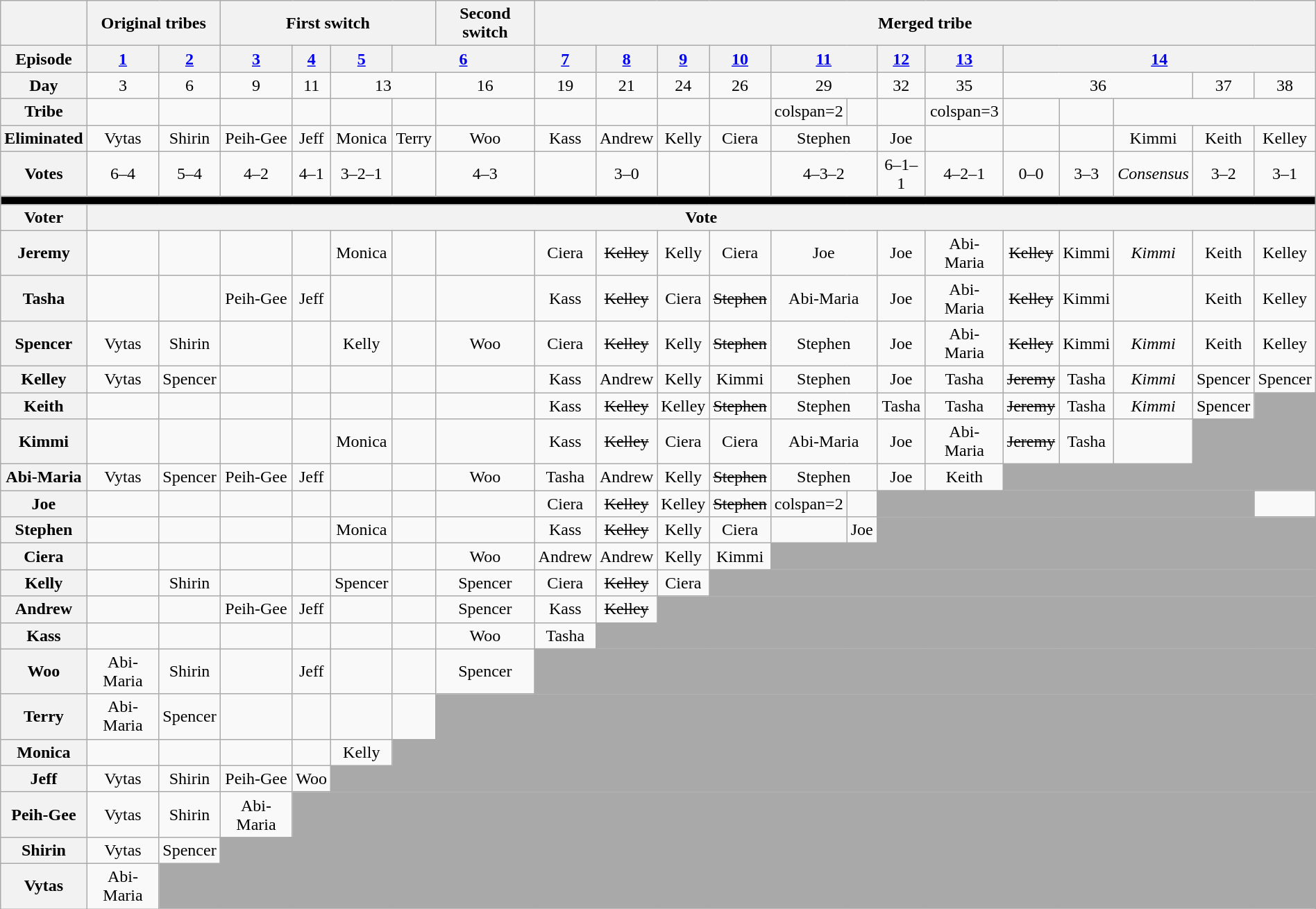<table class="wikitable" style="text-align:center; width:100%">
<tr>
<th></th>
<th colspan=2>Original tribes</th>
<th colspan=4>First switch</th>
<th>Second switch</th>
<th colspan=13>Merged tribe</th>
</tr>
<tr>
<th>Episode</th>
<th><a href='#'>1</a></th>
<th><a href='#'>2</a></th>
<th><a href='#'>3</a></th>
<th><a href='#'>4</a></th>
<th><a href='#'>5</a></th>
<th colspan=2><a href='#'>6</a></th>
<th><a href='#'>7</a></th>
<th><a href='#'>8</a></th>
<th><a href='#'>9</a></th>
<th><a href='#'>10</a></th>
<th colspan=2><a href='#'>11</a></th>
<th><a href='#'>12</a></th>
<th><a href='#'>13</a></th>
<th colspan=5><a href='#'>14</a></th>
</tr>
<tr>
<th>Day</th>
<td>3</td>
<td>6</td>
<td>9</td>
<td>11</td>
<td colspan=2>13</td>
<td>16</td>
<td>19</td>
<td>21</td>
<td>24</td>
<td>26</td>
<td colspan=2>29</td>
<td>32</td>
<td>35</td>
<td colspan=3>36</td>
<td>37</td>
<td>38</td>
</tr>
<tr>
<th>Tribe</th>
<td></td>
<td></td>
<td></td>
<td></td>
<td></td>
<td></td>
<td></td>
<td></td>
<td></td>
<td></td>
<td></td>
<td>colspan=2 </td>
<td></td>
<td></td>
<td>colspan=3 </td>
<td></td>
<td></td>
</tr>
<tr>
<th>Eliminated</th>
<td>Vytas</td>
<td>Shirin</td>
<td>Peih-Gee</td>
<td>Jeff</td>
<td>Monica</td>
<td>Terry</td>
<td>Woo</td>
<td>Kass</td>
<td>Andrew</td>
<td>Kelly</td>
<td>Ciera</td>
<td colspan=2>Stephen</td>
<td>Joe</td>
<td></td>
<td></td>
<td></td>
<td>Kimmi</td>
<td>Keith</td>
<td>Kelley</td>
</tr>
<tr>
<th>Votes</th>
<td>6–4</td>
<td>5–4</td>
<td>4–2</td>
<td>4–1</td>
<td>3–2–1</td>
<td></td>
<td>4–3</td>
<td></td>
<td>3–0</td>
<td></td>
<td></td>
<td colspan=2>4–3–2</td>
<td>6–1–1</td>
<td>4–2–1</td>
<td>0–0</td>
<td>3–3</td>
<td><em>Consensus</em></td>
<td>3–2</td>
<td>3–1</td>
</tr>
<tr>
<td bgcolor=black colspan=24></td>
</tr>
<tr>
<th>Voter</th>
<th colspan=20>Vote</th>
</tr>
<tr>
<th>Jeremy</th>
<td></td>
<td></td>
<td></td>
<td></td>
<td>Monica</td>
<td></td>
<td></td>
<td>Ciera</td>
<td><s>Kelley</s></td>
<td>Kelly</td>
<td>Ciera</td>
<td colspan=2>Joe</td>
<td>Joe</td>
<td>Abi-Maria</td>
<td><s>Kelley</s></td>
<td>Kimmi</td>
<td><em>Kimmi</em></td>
<td>Keith</td>
<td>Kelley</td>
</tr>
<tr>
<th>Tasha</th>
<td></td>
<td></td>
<td>Peih-Gee</td>
<td>Jeff</td>
<td></td>
<td></td>
<td></td>
<td>Kass</td>
<td><s>Kelley</s></td>
<td>Ciera</td>
<td><s>Stephen</s></td>
<td colspan=2>Abi-Maria</td>
<td>Joe</td>
<td>Abi-Maria</td>
<td><s>Kelley</s></td>
<td>Kimmi</td>
<td></td>
<td>Keith</td>
<td>Kelley</td>
</tr>
<tr>
<th>Spencer</th>
<td>Vytas</td>
<td>Shirin</td>
<td></td>
<td></td>
<td>Kelly</td>
<td></td>
<td>Woo</td>
<td>Ciera</td>
<td><s>Kelley</s></td>
<td>Kelly</td>
<td><s>Stephen</s></td>
<td colspan=2>Stephen</td>
<td>Joe</td>
<td>Abi-Maria</td>
<td><s>Kelley</s></td>
<td>Kimmi</td>
<td><em>Kimmi</em></td>
<td>Keith</td>
<td>Kelley</td>
</tr>
<tr>
<th>Kelley</th>
<td>Vytas</td>
<td>Spencer</td>
<td></td>
<td></td>
<td></td>
<td></td>
<td></td>
<td>Kass</td>
<td>Andrew</td>
<td>Kelly</td>
<td>Kimmi</td>
<td colspan=2>Stephen</td>
<td>Joe</td>
<td>Tasha</td>
<td><s>Jeremy</s></td>
<td>Tasha</td>
<td><em>Kimmi</em></td>
<td>Spencer</td>
<td>Spencer</td>
</tr>
<tr>
<th>Keith</th>
<td></td>
<td></td>
<td></td>
<td></td>
<td></td>
<td></td>
<td></td>
<td>Kass</td>
<td><s>Kelley</s></td>
<td>Kelley</td>
<td><s>Stephen</s></td>
<td colspan=2>Stephen</td>
<td>Tasha</td>
<td>Tasha</td>
<td><s>Jeremy</s></td>
<td>Tasha</td>
<td><em>Kimmi</em></td>
<td>Spencer</td>
<td bgcolor=darkgray></td>
</tr>
<tr>
<th>Kimmi</th>
<td></td>
<td></td>
<td></td>
<td></td>
<td>Monica</td>
<td></td>
<td></td>
<td>Kass</td>
<td><s>Kelley</s></td>
<td>Ciera</td>
<td>Ciera</td>
<td colspan=2>Abi-Maria</td>
<td>Joe</td>
<td>Abi-Maria</td>
<td><s>Jeremy</s></td>
<td>Tasha</td>
<td></td>
<td bgcolor=darkgray colspan=2></td>
</tr>
<tr>
<th>Abi-Maria</th>
<td>Vytas</td>
<td>Spencer</td>
<td>Peih-Gee</td>
<td>Jeff</td>
<td></td>
<td></td>
<td>Woo</td>
<td>Tasha</td>
<td>Andrew</td>
<td>Kelly</td>
<td><s>Stephen</s></td>
<td colspan=2>Stephen</td>
<td>Joe</td>
<td>Keith</td>
<td bgcolor=darkgray colspan=5></td>
</tr>
<tr>
<th>Joe</th>
<td></td>
<td></td>
<td></td>
<td></td>
<td></td>
<td></td>
<td></td>
<td>Ciera</td>
<td><s>Kelley</s></td>
<td>Kelley</td>
<td><s>Stephen</s></td>
<td>colspan=2 </td>
<td></td>
<td bgcolor=darkgray colspan=6></td>
</tr>
<tr>
<th>Stephen</th>
<td></td>
<td></td>
<td></td>
<td></td>
<td>Monica</td>
<td></td>
<td></td>
<td>Kass</td>
<td><s>Kelley</s></td>
<td>Kelly</td>
<td>Ciera</td>
<td></td>
<td>Joe</td>
<td bgcolor=darkgray colspan=7></td>
</tr>
<tr>
<th>Ciera</th>
<td></td>
<td></td>
<td></td>
<td></td>
<td></td>
<td></td>
<td>Woo</td>
<td>Andrew</td>
<td>Andrew</td>
<td>Kelly</td>
<td>Kimmi</td>
<td bgcolor=darkgray colspan=9></td>
</tr>
<tr>
<th>Kelly</th>
<td></td>
<td>Shirin</td>
<td></td>
<td></td>
<td>Spencer</td>
<td></td>
<td>Spencer</td>
<td>Ciera</td>
<td><s>Kelley</s></td>
<td>Ciera</td>
<td bgcolor=darkgray colspan=10></td>
</tr>
<tr>
<th>Andrew</th>
<td></td>
<td></td>
<td>Peih-Gee</td>
<td>Jeff</td>
<td></td>
<td></td>
<td>Spencer</td>
<td>Kass</td>
<td><s>Kelley</s></td>
<td bgcolor=darkgray colspan=11></td>
</tr>
<tr>
<th>Kass</th>
<td></td>
<td></td>
<td></td>
<td></td>
<td></td>
<td></td>
<td>Woo</td>
<td>Tasha</td>
<td bgcolor=darkgray colspan=12></td>
</tr>
<tr>
<th>Woo</th>
<td>Abi-Maria</td>
<td>Shirin</td>
<td></td>
<td>Jeff</td>
<td></td>
<td></td>
<td>Spencer</td>
<td bgcolor=darkgray colspan=13></td>
</tr>
<tr>
<th>Terry</th>
<td>Abi-Maria</td>
<td>Spencer</td>
<td></td>
<td></td>
<td></td>
<td></td>
<td bgcolor=darkgray colspan=14></td>
</tr>
<tr>
<th>Monica</th>
<td></td>
<td></td>
<td></td>
<td></td>
<td>Kelly</td>
<td bgcolor=darkgray colspan=15></td>
</tr>
<tr>
<th>Jeff</th>
<td>Vytas</td>
<td>Shirin</td>
<td>Peih-Gee</td>
<td>Woo</td>
<td bgcolor=darkgray colspan=16></td>
</tr>
<tr>
<th>Peih-Gee</th>
<td>Vytas</td>
<td>Shirin</td>
<td>Abi-Maria</td>
<td bgcolor=darkgray colspan=17></td>
</tr>
<tr>
<th>Shirin</th>
<td>Vytas</td>
<td>Spencer</td>
<td bgcolor=darkgray colspan=18></td>
</tr>
<tr>
<th>Vytas</th>
<td>Abi-Maria</td>
<td bgcolor=darkgray colspan=19></td>
</tr>
</table>
